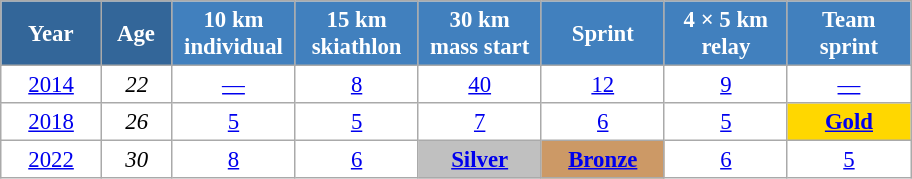<table class="wikitable" style="font-size:95%; text-align:center; border:grey solid 1px; border-collapse:collapse; background:#ffffff;">
<tr>
<th style="background-color:#369; color:white; width:60px;"> Year </th>
<th style="background-color:#369; color:white; width:40px;"> Age </th>
<th style="background-color:#4180be; color:white; width:75px;"> 10 km <br> individual </th>
<th style="background-color:#4180be; color:white; width:75px;"> 15 km <br> skiathlon </th>
<th style="background-color:#4180be; color:white; width:75px;"> 30 km <br> mass start </th>
<th style="background-color:#4180be; color:white; width:75px;"> Sprint </th>
<th style="background-color:#4180be; color:white; width:75px;"> 4 × 5 km <br> relay </th>
<th style="background-color:#4180be; color:white; width:75px;"> Team <br> sprint </th>
</tr>
<tr>
<td><a href='#'>2014</a></td>
<td><em>22</em></td>
<td><a href='#'>—</a></td>
<td><a href='#'>8</a></td>
<td><a href='#'>40</a></td>
<td><a href='#'>12</a></td>
<td><a href='#'>9</a></td>
<td><a href='#'>—</a></td>
</tr>
<tr>
<td><a href='#'>2018</a></td>
<td><em>26</em></td>
<td><a href='#'>5</a></td>
<td><a href='#'>5</a></td>
<td><a href='#'>7</a></td>
<td><a href='#'>6</a></td>
<td><a href='#'>5</a></td>
<td style="background:gold;"><a href='#'><strong>Gold</strong></a></td>
</tr>
<tr>
<td><a href='#'>2022</a></td>
<td><em>30</em></td>
<td><a href='#'>8</a></td>
<td><a href='#'>6</a></td>
<td style="background:silver;"><a href='#'><strong>Silver</strong></a></td>
<td style="background:#c96;"><a href='#'><strong>Bronze</strong></a></td>
<td><a href='#'>6</a></td>
<td><a href='#'>5</a></td>
</tr>
</table>
